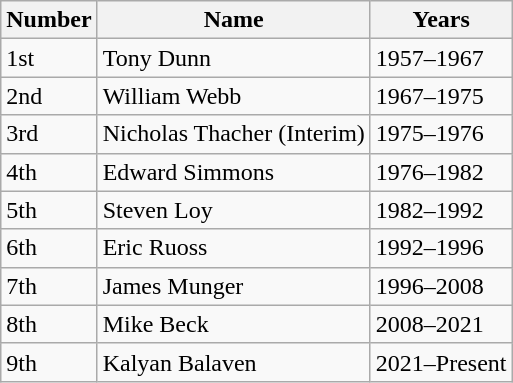<table class="wikitable">
<tr>
<th>Number</th>
<th>Name</th>
<th>Years</th>
</tr>
<tr>
<td>1st</td>
<td>Tony Dunn</td>
<td>1957–1967</td>
</tr>
<tr>
<td>2nd</td>
<td>William Webb</td>
<td>1967–1975</td>
</tr>
<tr>
<td>3rd</td>
<td>Nicholas Thacher (Interim)</td>
<td>1975–1976</td>
</tr>
<tr>
<td>4th</td>
<td>Edward Simmons</td>
<td>1976–1982</td>
</tr>
<tr>
<td>5th</td>
<td>Steven Loy</td>
<td>1982–1992</td>
</tr>
<tr>
<td>6th</td>
<td>Eric Ruoss</td>
<td>1992–1996</td>
</tr>
<tr>
<td>7th</td>
<td>James Munger</td>
<td>1996–2008</td>
</tr>
<tr>
<td>8th</td>
<td>Mike Beck</td>
<td>2008–2021</td>
</tr>
<tr>
<td>9th</td>
<td>Kalyan Balaven</td>
<td>2021–Present</td>
</tr>
</table>
